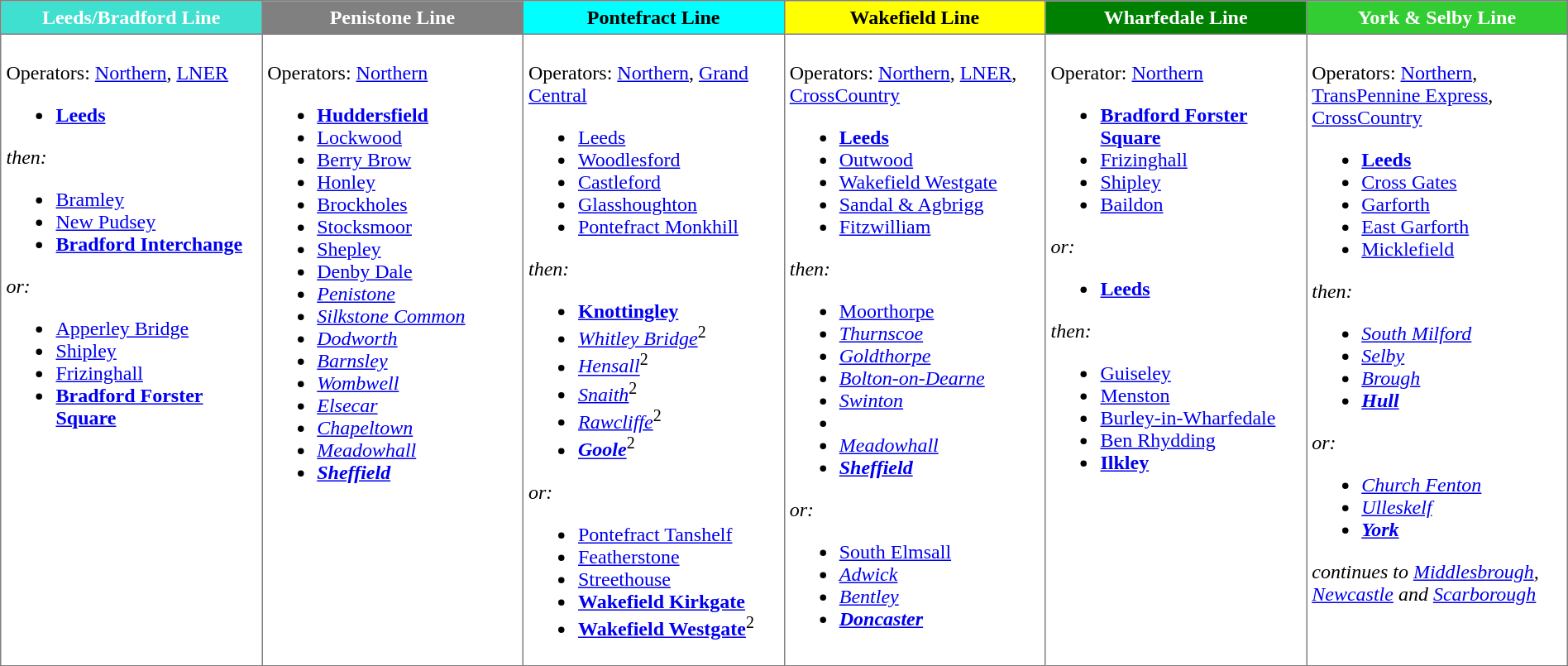<table class="toccolours" border="1" cellpadding="4" cellspacing="2" style="border-collapse: collapse;">
<tr>
<th style="background: turquoise; color: white;" width=16%>Leeds/Bradford Line</th>
<th style="background: grey; color: white;" width=16%>Penistone Line</th>
<th style="background: aqua;" width=16%>Pontefract Line</th>
<th style="background: yellow;" width=16%>Wakefield Line</th>
<th style="background: green; color: white;" width=16%>Wharfedale Line</th>
<th style="background: limegreen; color: white;" width=16%>York & Selby Line</th>
</tr>
<tr>
<td valign="top"><br>Operators: <a href='#'>Northern</a>, <a href='#'>LNER</a><ul><li><strong><a href='#'>Leeds</a></strong></li></ul><em>then:</em><ul><li><a href='#'>Bramley</a></li><li><a href='#'>New Pudsey</a></li><li><strong><a href='#'>Bradford Interchange</a></strong></li></ul><em>or:</em><ul><li><a href='#'>Apperley Bridge</a></li><li><a href='#'>Shipley</a></li><li><a href='#'>Frizinghall</a></li><li><strong><a href='#'>Bradford Forster Square</a></strong></li></ul></td>
<td valign="top"><br>Operators: <a href='#'>Northern</a><ul><li><strong><a href='#'>Huddersfield</a></strong></li><li><a href='#'>Lockwood</a></li><li><a href='#'>Berry Brow</a></li><li><a href='#'>Honley</a></li><li><a href='#'>Brockholes</a></li><li><a href='#'>Stocksmoor</a></li><li><a href='#'>Shepley</a></li><li><a href='#'>Denby Dale</a></li><li><em><a href='#'>Penistone</a></em></li><li><em><a href='#'>Silkstone Common</a></em></li><li><em><a href='#'>Dodworth</a></em></li><li><em><a href='#'>Barnsley</a></em></li><li><em><a href='#'>Wombwell</a></em></li><li><em><a href='#'>Elsecar</a></em></li><li><em><a href='#'>Chapeltown</a></em></li><li><em><a href='#'>Meadowhall</a></em> </li><li><strong><em><a href='#'>Sheffield</a></em></strong> </li></ul></td>
<td valign="top"><br>Operators: <a href='#'>Northern</a>, <a href='#'>Grand Central</a><ul><li><a href='#'>Leeds</a></li><li><a href='#'>Woodlesford</a></li><li><a href='#'>Castleford</a></li><li><a href='#'>Glasshoughton</a></li><li><a href='#'>Pontefract Monkhill</a></li></ul><em>then:</em><ul><li><strong><a href='#'>Knottingley</a></strong></li><li><em><a href='#'>Whitley Bridge</a></em><sup>2</sup></li><li><em><a href='#'>Hensall</a></em><sup>2</sup></li><li><em><a href='#'>Snaith</a></em><sup>2</sup></li><li><em><a href='#'>Rawcliffe</a></em><sup>2</sup></li><li><strong><em><a href='#'>Goole</a></em></strong><sup>2</sup></li></ul><em>or:</em><ul><li><a href='#'>Pontefract Tanshelf</a></li><li><a href='#'>Featherstone</a></li><li><a href='#'>Streethouse</a></li><li><strong><a href='#'>Wakefield Kirkgate</a></strong></li><li><strong><a href='#'>Wakefield Westgate</a></strong><sup>2</sup></li></ul></td>
<td valign="top"><br>Operators: <a href='#'>Northern</a>, <a href='#'>LNER</a>, <a href='#'>CrossCountry</a><ul><li><strong><a href='#'>Leeds</a></strong></li><li><a href='#'>Outwood</a></li><li><a href='#'>Wakefield Westgate</a></li><li><a href='#'>Sandal & Agbrigg</a></li><li><a href='#'>Fitzwilliam</a></li></ul><em>then:</em><ul><li><a href='#'>Moorthorpe</a></li><li><em><a href='#'>Thurnscoe</a></em></li><li><em><a href='#'>Goldthorpe</a></em></li><li><em><a href='#'>Bolton-on-Dearne</a></em></li><li><em><a href='#'>Swinton</a></em></li><li><em> </em></li><li><em><a href='#'>Meadowhall</a></em> </li><li><strong><em><a href='#'>Sheffield</a></em></strong> </li></ul><em>or:</em><ul><li><a href='#'>South Elmsall</a></li><li><em><a href='#'>Adwick</a></em></li><li><em><a href='#'>Bentley</a></em></li><li><strong><em><a href='#'>Doncaster</a></em></strong></li></ul></td>
<td valign="top"><br>Operator: <a href='#'>Northern</a><ul><li><strong><a href='#'>Bradford Forster Square</a></strong></li><li><a href='#'>Frizinghall</a></li><li><a href='#'>Shipley</a></li><li><a href='#'>Baildon</a></li></ul><em>or:</em><ul><li><strong><a href='#'>Leeds</a></strong></li></ul><em>then:</em><ul><li><a href='#'>Guiseley</a></li><li><a href='#'>Menston</a></li><li><a href='#'>Burley-in-Wharfedale</a></li><li><a href='#'>Ben Rhydding</a></li><li><strong><a href='#'>Ilkley</a></strong></li></ul></td>
<td valign="top"><br>Operators: <a href='#'>Northern</a>, <a href='#'>TransPennine Express</a>, <a href='#'>CrossCountry</a><ul><li><strong><a href='#'>Leeds</a></strong></li><li><a href='#'>Cross Gates</a></li><li><a href='#'>Garforth</a></li><li><a href='#'>East Garforth</a></li><li><a href='#'>Micklefield</a></li></ul><em>then:</em><ul><li><em><a href='#'>South Milford</a></em></li><li><em><a href='#'>Selby</a></em></li><li><em><a href='#'>Brough</a></em></li><li><strong><em><a href='#'>Hull</a></em></strong></li></ul><em>or:</em><ul><li><em><a href='#'>Church Fenton</a></em></li><li><em><a href='#'>Ulleskelf</a></em></li><li><strong><em><a href='#'>York</a></em></strong></li></ul><em>continues to <a href='#'>Middlesbrough</a>, <a href='#'>Newcastle</a> and <a href='#'>Scarborough</a></em></td>
</tr>
</table>
